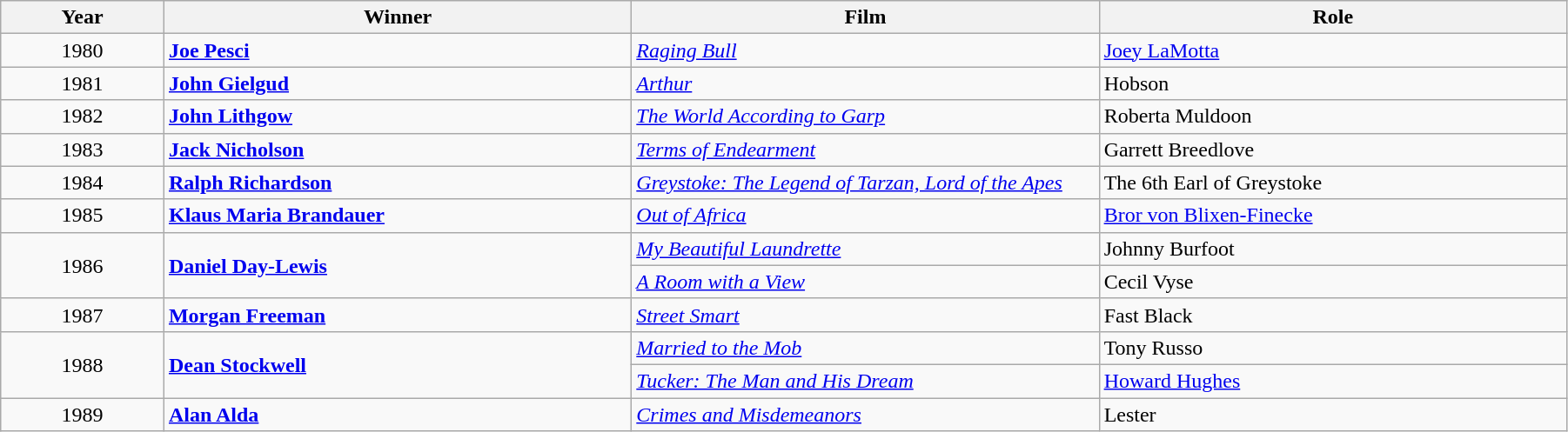<table class="wikitable" width="95%" cellpadding="5">
<tr>
<th width="100"><strong>Year</strong></th>
<th width="300"><strong>Winner</strong></th>
<th width="300"><strong>Film</strong></th>
<th width="300"><strong>Role</strong></th>
</tr>
<tr>
<td style="text-align:center;">1980</td>
<td><strong><a href='#'>Joe Pesci</a></strong></td>
<td><em><a href='#'>Raging Bull</a></em></td>
<td><a href='#'>Joey LaMotta</a></td>
</tr>
<tr>
<td style="text-align:center;">1981</td>
<td><strong><a href='#'>John Gielgud</a></strong></td>
<td><em><a href='#'>Arthur</a></em></td>
<td>Hobson</td>
</tr>
<tr>
<td style="text-align:center;">1982</td>
<td><strong><a href='#'>John Lithgow</a></strong></td>
<td><em><a href='#'>The World According to Garp</a></em></td>
<td>Roberta Muldoon</td>
</tr>
<tr>
<td style="text-align:center;">1983</td>
<td><strong><a href='#'>Jack Nicholson</a></strong></td>
<td><em><a href='#'>Terms of Endearment</a></em></td>
<td>Garrett Breedlove</td>
</tr>
<tr>
<td style="text-align:center;">1984</td>
<td><strong><a href='#'>Ralph Richardson</a></strong></td>
<td><em><a href='#'>Greystoke: The Legend of Tarzan, Lord of the Apes</a></em></td>
<td>The 6th Earl of Greystoke</td>
</tr>
<tr>
<td style="text-align:center;">1985</td>
<td><strong><a href='#'>Klaus Maria Brandauer</a></strong></td>
<td><em><a href='#'>Out of Africa</a></em></td>
<td><a href='#'>Bror von Blixen-Finecke</a></td>
</tr>
<tr>
<td rowspan="2" style="text-align:center;">1986</td>
<td rowspan="2"><strong><a href='#'>Daniel Day-Lewis</a></strong></td>
<td><em><a href='#'>My Beautiful Laundrette</a></em></td>
<td>Johnny Burfoot</td>
</tr>
<tr>
<td><em><a href='#'>A Room with a View</a></em></td>
<td>Cecil Vyse</td>
</tr>
<tr>
<td style="text-align:center;">1987</td>
<td><strong><a href='#'>Morgan Freeman</a></strong></td>
<td><em><a href='#'>Street Smart</a></em></td>
<td>Fast Black</td>
</tr>
<tr>
<td rowspan="2" style="text-align:center;">1988</td>
<td rowspan="2"><strong><a href='#'>Dean Stockwell</a></strong></td>
<td><em><a href='#'>Married to the Mob</a></em></td>
<td>Tony Russo</td>
</tr>
<tr>
<td><em><a href='#'>Tucker: The Man and His Dream</a></em></td>
<td><a href='#'>Howard Hughes</a></td>
</tr>
<tr>
<td style="text-align:center;">1989</td>
<td><strong><a href='#'>Alan Alda</a></strong></td>
<td><em><a href='#'>Crimes and Misdemeanors</a></em></td>
<td>Lester</td>
</tr>
</table>
